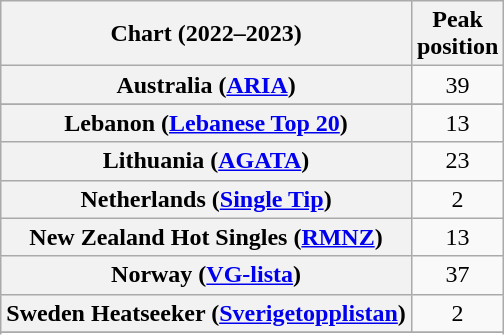<table class="wikitable sortable plainrowheaders" style="text-align:center">
<tr>
<th scope="col">Chart (2022–2023)</th>
<th scope="col">Peak<br>position</th>
</tr>
<tr>
<th scope="row">Australia (<a href='#'>ARIA</a>)</th>
<td>39</td>
</tr>
<tr>
</tr>
<tr>
</tr>
<tr>
</tr>
<tr>
<th scope="row">Lebanon (<a href='#'>Lebanese Top 20</a>)</th>
<td>13</td>
</tr>
<tr>
<th scope="row">Lithuania (<a href='#'>AGATA</a>)</th>
<td>23</td>
</tr>
<tr>
<th scope="row">Netherlands (<a href='#'>Single Tip</a>)</th>
<td>2</td>
</tr>
<tr>
<th scope="row">New Zealand Hot Singles (<a href='#'>RMNZ</a>)</th>
<td>13</td>
</tr>
<tr>
<th scope="row">Norway (<a href='#'>VG-lista</a>)</th>
<td>37</td>
</tr>
<tr>
<th scope="row">Sweden Heatseeker (<a href='#'>Sverigetopplistan</a>)</th>
<td>2</td>
</tr>
<tr>
</tr>
<tr>
</tr>
<tr>
</tr>
<tr>
</tr>
<tr>
</tr>
<tr>
</tr>
</table>
